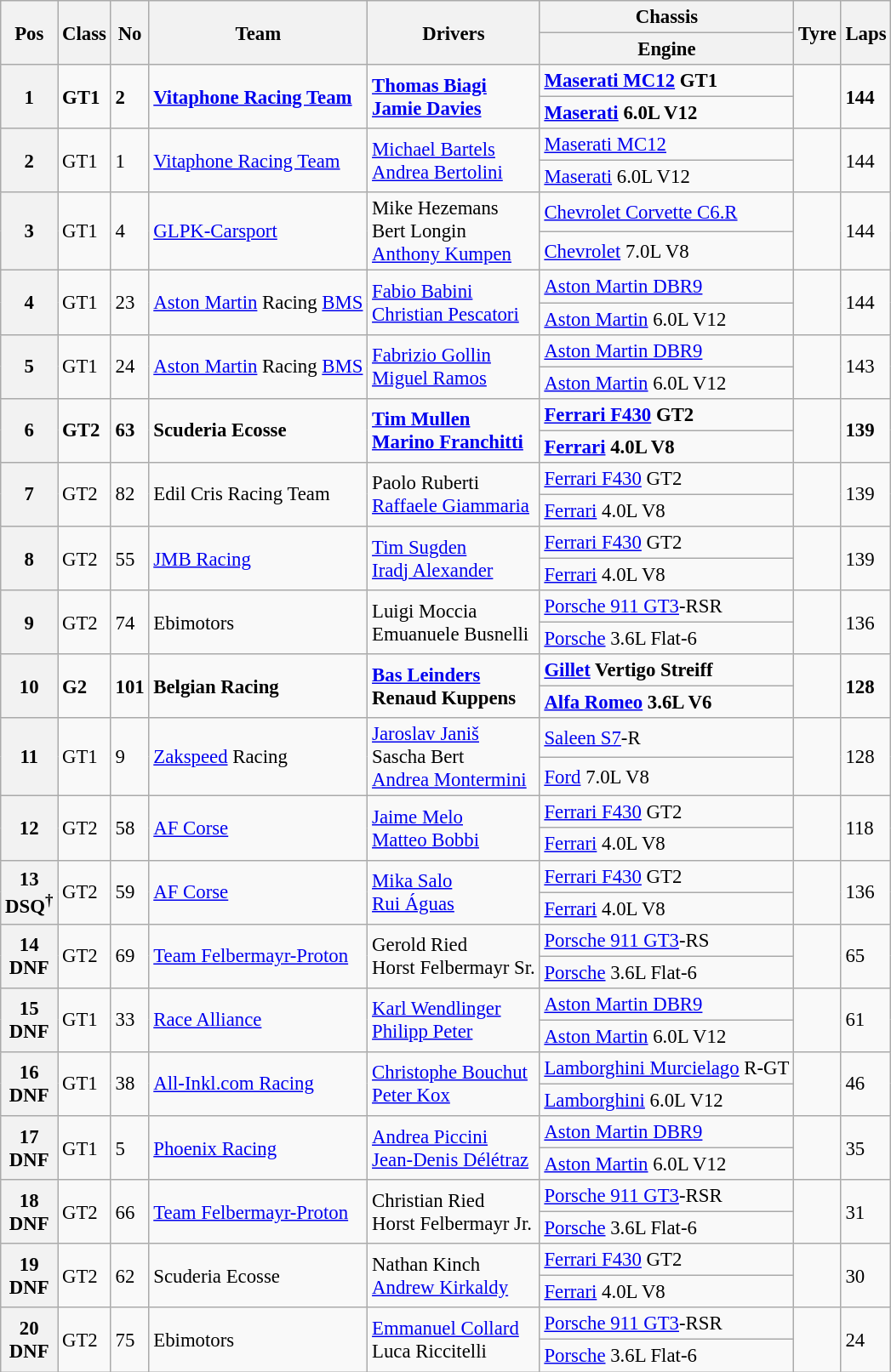<table class="wikitable" style="font-size: 95%;">
<tr>
<th rowspan=2>Pos</th>
<th rowspan=2>Class</th>
<th rowspan=2>No</th>
<th rowspan=2>Team</th>
<th rowspan=2>Drivers</th>
<th>Chassis</th>
<th rowspan=2>Tyre</th>
<th rowspan=2>Laps</th>
</tr>
<tr>
<th>Engine</th>
</tr>
<tr style="font-weight:bold">
<th rowspan=2>1</th>
<td rowspan=2>GT1</td>
<td rowspan=2>2</td>
<td rowspan=2> <a href='#'>Vitaphone Racing Team</a></td>
<td rowspan=2> <a href='#'>Thomas Biagi</a><br> <a href='#'>Jamie Davies</a></td>
<td><a href='#'>Maserati MC12</a> GT1</td>
<td rowspan=2></td>
<td rowspan=2>144</td>
</tr>
<tr style="font-weight:bold">
<td><a href='#'>Maserati</a> 6.0L V12</td>
</tr>
<tr>
<th rowspan=2>2</th>
<td rowspan=2>GT1</td>
<td rowspan=2>1</td>
<td rowspan=2> <a href='#'>Vitaphone Racing Team</a></td>
<td rowspan=2> <a href='#'>Michael Bartels</a><br> <a href='#'>Andrea Bertolini</a></td>
<td><a href='#'>Maserati MC12</a></td>
<td rowspan=2></td>
<td rowspan=2>144</td>
</tr>
<tr>
<td><a href='#'>Maserati</a> 6.0L V12</td>
</tr>
<tr>
<th rowspan=2>3</th>
<td rowspan=2>GT1</td>
<td rowspan=2>4</td>
<td rowspan=2> <a href='#'>GLPK-Carsport</a></td>
<td rowspan=2> Mike Hezemans<br> Bert Longin<br> <a href='#'>Anthony Kumpen</a></td>
<td><a href='#'>Chevrolet Corvette C6.R</a></td>
<td rowspan=2></td>
<td rowspan=2>144</td>
</tr>
<tr>
<td><a href='#'>Chevrolet</a> 7.0L V8</td>
</tr>
<tr>
<th rowspan=2>4</th>
<td rowspan=2>GT1</td>
<td rowspan=2>23</td>
<td rowspan=2> <a href='#'>Aston Martin</a> Racing <a href='#'>BMS</a></td>
<td rowspan=2> <a href='#'>Fabio Babini</a><br> <a href='#'>Christian Pescatori</a></td>
<td><a href='#'>Aston Martin DBR9</a></td>
<td rowspan=2></td>
<td rowspan=2>144</td>
</tr>
<tr>
<td><a href='#'>Aston Martin</a> 6.0L V12</td>
</tr>
<tr>
<th rowspan=2>5</th>
<td rowspan=2>GT1</td>
<td rowspan=2>24</td>
<td rowspan=2> <a href='#'>Aston Martin</a> Racing <a href='#'>BMS</a></td>
<td rowspan=2> <a href='#'>Fabrizio Gollin</a><br> <a href='#'>Miguel Ramos</a></td>
<td><a href='#'>Aston Martin DBR9</a></td>
<td rowspan=2></td>
<td rowspan=2>143</td>
</tr>
<tr>
<td><a href='#'>Aston Martin</a> 6.0L V12</td>
</tr>
<tr style="font-weight:bold">
<th rowspan=2>6</th>
<td rowspan=2>GT2</td>
<td rowspan=2>63</td>
<td rowspan=2> Scuderia Ecosse</td>
<td rowspan=2> <a href='#'>Tim Mullen</a><br> <a href='#'>Marino Franchitti</a></td>
<td><a href='#'>Ferrari F430</a> GT2</td>
<td rowspan=2></td>
<td rowspan=2>139</td>
</tr>
<tr style="font-weight:bold">
<td><a href='#'>Ferrari</a> 4.0L V8</td>
</tr>
<tr>
<th rowspan=2>7</th>
<td rowspan=2>GT2</td>
<td rowspan=2>82</td>
<td rowspan=2> Edil Cris Racing Team</td>
<td rowspan=2> Paolo Ruberti<br> <a href='#'>Raffaele Giammaria</a></td>
<td><a href='#'>Ferrari F430</a> GT2</td>
<td rowspan=2></td>
<td rowspan=2>139</td>
</tr>
<tr>
<td><a href='#'>Ferrari</a> 4.0L V8</td>
</tr>
<tr>
<th rowspan=2>8</th>
<td rowspan=2>GT2</td>
<td rowspan=2>55</td>
<td rowspan=2> <a href='#'>JMB Racing</a></td>
<td rowspan=2> <a href='#'>Tim Sugden</a><br> <a href='#'>Iradj Alexander</a></td>
<td><a href='#'>Ferrari F430</a> GT2</td>
<td rowspan=2></td>
<td rowspan=2>139</td>
</tr>
<tr>
<td><a href='#'>Ferrari</a> 4.0L V8</td>
</tr>
<tr>
<th rowspan=2>9</th>
<td rowspan=2>GT2</td>
<td rowspan=2>74</td>
<td rowspan=2> Ebimotors</td>
<td rowspan=2> Luigi Moccia<br> Emuanuele Busnelli</td>
<td><a href='#'>Porsche 911 GT3</a>-RSR</td>
<td rowspan=2></td>
<td rowspan=2>136</td>
</tr>
<tr>
<td><a href='#'>Porsche</a> 3.6L Flat-6</td>
</tr>
<tr style="font-weight:bold">
<th rowspan=2>10</th>
<td rowspan=2>G2</td>
<td rowspan=2>101</td>
<td rowspan=2> Belgian Racing</td>
<td rowspan=2> <a href='#'>Bas Leinders</a><br> Renaud Kuppens</td>
<td><a href='#'>Gillet</a> Vertigo Streiff</td>
<td rowspan=2></td>
<td rowspan=2>128</td>
</tr>
<tr style="font-weight:bold">
<td><a href='#'>Alfa Romeo</a> 3.6L V6</td>
</tr>
<tr>
<th rowspan=2>11</th>
<td rowspan=2>GT1</td>
<td rowspan=2>9</td>
<td rowspan=2> <a href='#'>Zakspeed</a> Racing</td>
<td rowspan=2> <a href='#'>Jaroslav Janiš</a><br> Sascha Bert<br> <a href='#'>Andrea Montermini</a></td>
<td><a href='#'>Saleen S7</a>-R</td>
<td rowspan=2></td>
<td rowspan=2>128</td>
</tr>
<tr>
<td><a href='#'>Ford</a> 7.0L V8</td>
</tr>
<tr>
<th rowspan=2>12</th>
<td rowspan=2>GT2</td>
<td rowspan=2>58</td>
<td rowspan=2> <a href='#'>AF Corse</a></td>
<td rowspan=2> <a href='#'>Jaime Melo</a><br> <a href='#'>Matteo Bobbi</a></td>
<td><a href='#'>Ferrari F430</a> GT2</td>
<td rowspan=2></td>
<td rowspan=2>118</td>
</tr>
<tr>
<td><a href='#'>Ferrari</a> 4.0L V8</td>
</tr>
<tr>
<th rowspan=2>13<br>DSQ<sup>†</sup></th>
<td rowspan=2>GT2</td>
<td rowspan=2>59</td>
<td rowspan=2> <a href='#'>AF Corse</a></td>
<td rowspan=2> <a href='#'>Mika Salo</a><br> <a href='#'>Rui Águas</a></td>
<td><a href='#'>Ferrari F430</a> GT2</td>
<td rowspan=2></td>
<td rowspan=2>136</td>
</tr>
<tr>
<td><a href='#'>Ferrari</a> 4.0L V8</td>
</tr>
<tr>
<th rowspan=2>14<br>DNF</th>
<td rowspan=2>GT2</td>
<td rowspan=2>69</td>
<td rowspan=2> <a href='#'>Team Felbermayr-Proton</a></td>
<td rowspan=2> Gerold Ried<br> Horst Felbermayr Sr.</td>
<td><a href='#'>Porsche 911 GT3</a>-RS</td>
<td rowspan=2></td>
<td rowspan=2>65</td>
</tr>
<tr>
<td><a href='#'>Porsche</a> 3.6L Flat-6</td>
</tr>
<tr>
<th rowspan=2>15<br>DNF</th>
<td rowspan=2>GT1</td>
<td rowspan=2>33</td>
<td rowspan=2> <a href='#'>Race Alliance</a></td>
<td rowspan=2> <a href='#'>Karl Wendlinger</a><br> <a href='#'>Philipp Peter</a></td>
<td><a href='#'>Aston Martin DBR9</a></td>
<td rowspan=2></td>
<td rowspan=2>61</td>
</tr>
<tr>
<td><a href='#'>Aston Martin</a> 6.0L V12</td>
</tr>
<tr>
<th rowspan=2>16<br>DNF</th>
<td rowspan=2>GT1</td>
<td rowspan=2>38</td>
<td rowspan=2> <a href='#'>All-Inkl.com Racing</a></td>
<td rowspan=2> <a href='#'>Christophe Bouchut</a><br> <a href='#'>Peter Kox</a></td>
<td><a href='#'>Lamborghini Murcielago</a> R-GT</td>
<td rowspan=2></td>
<td rowspan=2>46</td>
</tr>
<tr>
<td><a href='#'>Lamborghini</a> 6.0L V12</td>
</tr>
<tr>
<th rowspan=2>17<br>DNF</th>
<td rowspan=2>GT1</td>
<td rowspan=2>5</td>
<td rowspan=2> <a href='#'>Phoenix Racing</a></td>
<td rowspan=2> <a href='#'>Andrea Piccini</a><br> <a href='#'>Jean-Denis Délétraz</a></td>
<td><a href='#'>Aston Martin DBR9</a></td>
<td rowspan=2></td>
<td rowspan=2>35</td>
</tr>
<tr>
<td><a href='#'>Aston Martin</a> 6.0L V12</td>
</tr>
<tr>
<th rowspan=2>18<br>DNF</th>
<td rowspan=2>GT2</td>
<td rowspan=2>66</td>
<td rowspan=2> <a href='#'>Team Felbermayr-Proton</a></td>
<td rowspan=2> Christian Ried<br> Horst Felbermayr Jr.</td>
<td><a href='#'>Porsche 911 GT3</a>-RSR</td>
<td rowspan=2></td>
<td rowspan=2>31</td>
</tr>
<tr>
<td><a href='#'>Porsche</a> 3.6L Flat-6</td>
</tr>
<tr>
<th rowspan=2>19<br>DNF</th>
<td rowspan=2>GT2</td>
<td rowspan=2>62</td>
<td rowspan=2> Scuderia Ecosse</td>
<td rowspan=2> Nathan Kinch<br> <a href='#'>Andrew Kirkaldy</a></td>
<td><a href='#'>Ferrari F430</a> GT2</td>
<td rowspan=2></td>
<td rowspan=2>30</td>
</tr>
<tr>
<td><a href='#'>Ferrari</a> 4.0L V8</td>
</tr>
<tr>
<th rowspan=2>20<br>DNF</th>
<td rowspan=2>GT2</td>
<td rowspan=2>75</td>
<td rowspan=2> Ebimotors</td>
<td rowspan=2> <a href='#'>Emmanuel Collard</a><br> Luca Riccitelli</td>
<td><a href='#'>Porsche 911 GT3</a>-RSR</td>
<td rowspan=2></td>
<td rowspan=2>24</td>
</tr>
<tr>
<td><a href='#'>Porsche</a> 3.6L Flat-6</td>
</tr>
</table>
